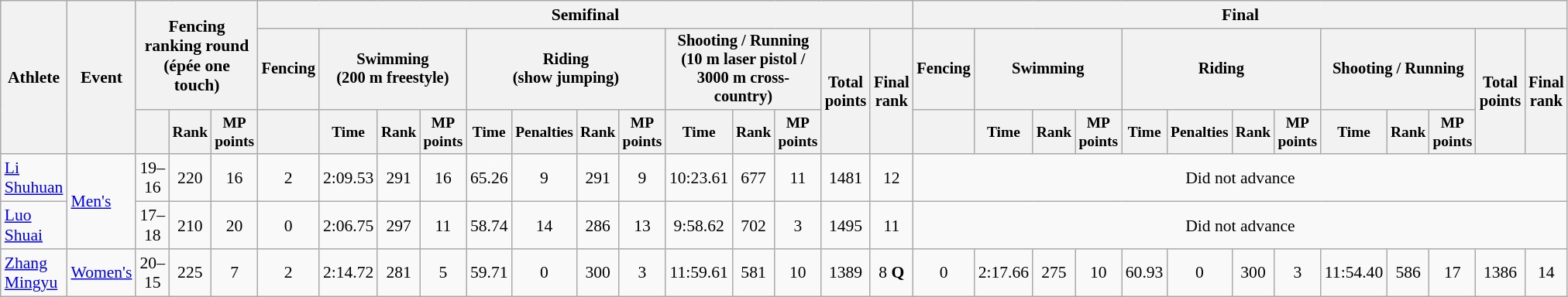<table class=wikitable style=font-size:90%;text-align:center>
<tr>
<th rowspan=3>Athlete</th>
<th rowspan=3>Event</th>
<th colspan=3 rowspan=2>Fencing ranking round<br><span>(épée one touch)</span></th>
<th colspan=13>Semifinal</th>
<th colspan=13>Final</th>
</tr>
<tr style=font-size:95%>
<th>Fencing</th>
<th colspan=3>Swimming<br><span>(200 m freestyle)</span></th>
<th colspan=4>Riding<br><span>(show jumping)</span></th>
<th colspan=3>Shooting / Running<br><span>(10 m laser pistol / 3000 m cross-country)</span></th>
<th rowspan=2>Total points</th>
<th rowspan=2>Final rank</th>
<th>Fencing</th>
<th colspan=3>Swimming</th>
<th colspan=4>Riding</th>
<th colspan=3>Shooting / Running</th>
<th rowspan=2>Total points</th>
<th rowspan=2>Final rank</th>
</tr>
<tr style=font-size:90%>
<th></th>
<th>Rank</th>
<th>MP points</th>
<th></th>
<th>Time</th>
<th>Rank</th>
<th>MP points</th>
<th>Time</th>
<th>Penalties</th>
<th>Rank</th>
<th>MP points</th>
<th>Time</th>
<th>Rank</th>
<th>MP points</th>
<th></th>
<th>Time</th>
<th>Rank</th>
<th>MP points</th>
<th>Time</th>
<th>Penalties</th>
<th>Rank</th>
<th>MP points</th>
<th>Time</th>
<th>Rank</th>
<th>MP points</th>
</tr>
<tr align=center>
<td align=left><a href='#'>Li Shuhuan</a></td>
<td align=left rowspan=2><a href='#'>Men's</a></td>
<td>19–16</td>
<td>220</td>
<td>16</td>
<td>2</td>
<td>2:09.53</td>
<td>291</td>
<td>16</td>
<td>65.26</td>
<td>9</td>
<td>291</td>
<td>9</td>
<td>10:23.61</td>
<td>677</td>
<td>11</td>
<td>1481</td>
<td>12</td>
<td colspan=13>Did not advance</td>
</tr>
<tr align=center>
<td align=left><a href='#'>Luo Shuai</a></td>
<td>17–18</td>
<td>210</td>
<td>20</td>
<td>0</td>
<td>2:06.75</td>
<td>297</td>
<td>11</td>
<td>58.74</td>
<td>14</td>
<td>286</td>
<td>13</td>
<td>9:58.62</td>
<td>702</td>
<td>3</td>
<td>1495</td>
<td>11</td>
<td colspan=13>Did not advance</td>
</tr>
<tr align=center>
<td align=left><a href='#'>Zhang Mingyu</a></td>
<td align=left><a href='#'>Women's</a></td>
<td>20–15</td>
<td>225</td>
<td>7</td>
<td>2</td>
<td>2:14.72</td>
<td>281</td>
<td>5</td>
<td>59.71</td>
<td>0</td>
<td>300</td>
<td>3</td>
<td>11:59.61</td>
<td>581</td>
<td>10</td>
<td>1389</td>
<td>8 <strong>Q</strong></td>
<td>0</td>
<td>2:17.66</td>
<td>275</td>
<td>10</td>
<td>60.93</td>
<td>0</td>
<td>300</td>
<td>3</td>
<td>11:54.40</td>
<td>586</td>
<td>17</td>
<td>1386</td>
<td>14</td>
</tr>
</table>
